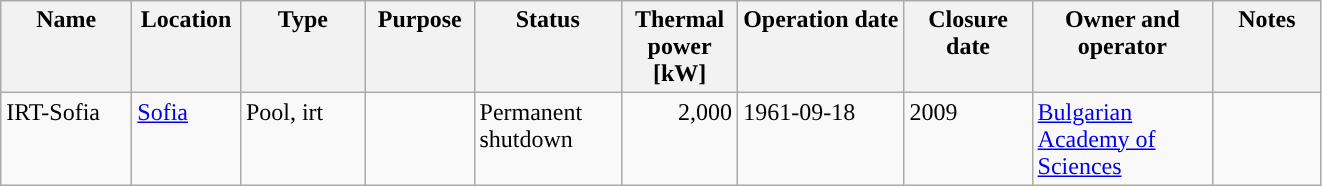<table class="wikitable" >
<tr valign="top">
<th width="80">Name</th>
<th width="65">Location</th>
<th width="76">Type</th>
<th width="65">Purpose</th>
<th width="91">Status</th>
<th width="70“">Thermal power [kW]</th>
<th width=„67“>Operation date</th>
<th width="78“">Closure date</th>
<th width="113“">Owner and operator</th>
<th width="65">Notes</th>
</tr>
<tr valign="top">
<td>IRT-Sofia</td>
<td><a href='#'>Sofia</a></td>
<td>Pool, irt</td>
<td></td>
<td>Permanent shutdown</td>
<td align="right">2,000</td>
<td>1961-09-18</td>
<td>2009</td>
<td><a href='#'>Bulgarian Academy of Sciences</a></td>
<td> </td>
</tr>
</table>
